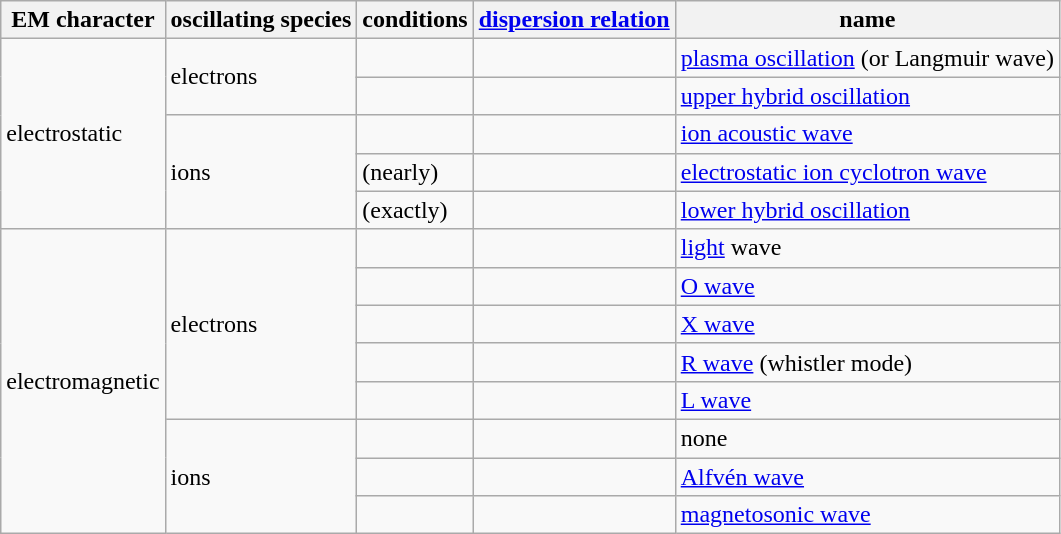<table class="wikitable">
<tr>
<th>EM character</th>
<th>oscillating species</th>
<th>conditions</th>
<th><a href='#'>dispersion relation</a></th>
<th>name</th>
</tr>
<tr>
<td rowspan = 5>electrostatic</td>
<td rowspan = 2>electrons</td>
<td></td>
<td></td>
<td><a href='#'>plasma oscillation</a> (or Langmuir wave)</td>
</tr>
<tr>
<td></td>
<td></td>
<td><a href='#'>upper hybrid oscillation</a></td>
</tr>
<tr>
<td rowspan = 3>ions</td>
<td></td>
<td></td>
<td><a href='#'>ion acoustic wave</a></td>
</tr>
<tr>
<td> (nearly)</td>
<td></td>
<td><a href='#'>electrostatic ion cyclotron wave</a></td>
</tr>
<tr>
<td> (exactly)</td>
<td></td>
<td><a href='#'>lower hybrid oscillation</a></td>
</tr>
<tr>
<td rowspan = 8>electromagnetic</td>
<td rowspan = 5>electrons</td>
<td></td>
<td></td>
<td><a href='#'>light</a> wave</td>
</tr>
<tr>
<td></td>
<td></td>
<td><a href='#'>O wave</a></td>
</tr>
<tr>
<td></td>
<td></td>
<td><a href='#'>X wave</a></td>
</tr>
<tr>
<td> </td>
<td></td>
<td><a href='#'>R wave</a> (whistler mode)</td>
</tr>
<tr>
<td> </td>
<td></td>
<td><a href='#'>L wave</a></td>
</tr>
<tr>
<td rowspan = 3>ions</td>
<td></td>
<td></td>
<td>none</td>
</tr>
<tr>
<td></td>
<td></td>
<td><a href='#'>Alfvén wave</a></td>
</tr>
<tr>
<td></td>
<td></td>
<td><a href='#'>magnetosonic wave</a></td>
</tr>
</table>
